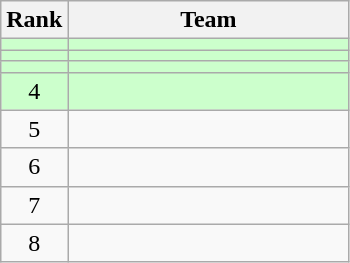<table class=wikitable style="text-align:center;">
<tr>
<th>Rank</th>
<th width=180>Team</th>
</tr>
<tr bgcolor=ccffcc>
<td></td>
<td align=left></td>
</tr>
<tr bgcolor=ccffcc>
<td></td>
<td align=left></td>
</tr>
<tr bgcolor=ccffcc>
<td></td>
<td align=left></td>
</tr>
<tr bgcolor=ccffcc>
<td>4</td>
<td align=left></td>
</tr>
<tr>
<td>5</td>
<td align=left></td>
</tr>
<tr>
<td>6</td>
<td align=left></td>
</tr>
<tr>
<td>7</td>
<td align=left></td>
</tr>
<tr>
<td>8</td>
<td align=left></td>
</tr>
</table>
